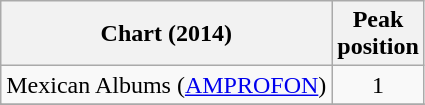<table class="wikitable sortable">
<tr>
<th align="left">Chart (2014)</th>
<th style="text-align:center;">Peak<br>position</th>
</tr>
<tr>
<td>Mexican Albums (<a href='#'>AMPROFON</a>)</td>
<td align="center">1</td>
</tr>
<tr>
</tr>
<tr>
</tr>
<tr>
</tr>
</table>
